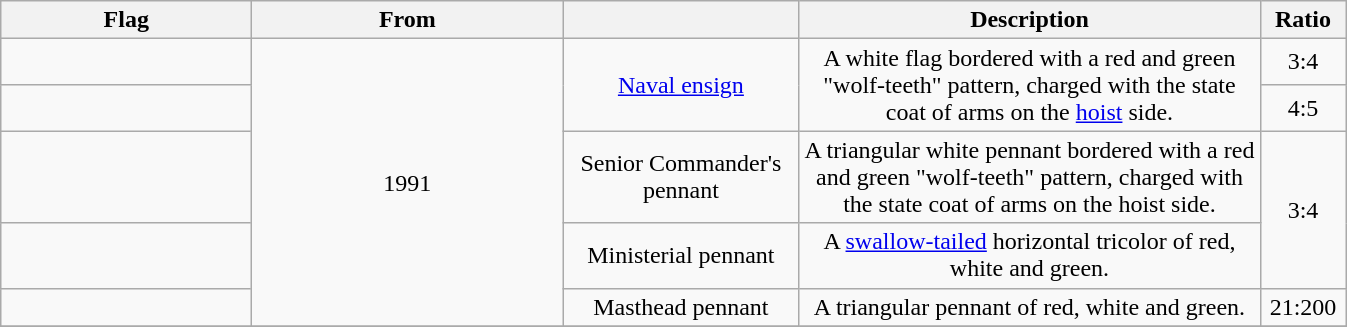<table class="wikitable" style="text-align:center;">
<tr>
<th width="160">Flag</th>
<th width="200">From</th>
<th width="150"> </th>
<th width="300">Description</th>
<th width="50">Ratio</th>
</tr>
<tr>
<td></td>
<td rowspan="5">1991</td>
<td rowspan="2"><a href='#'>Naval ensign</a> </td>
<td rowspan="2">A white flag bordered with a red and green "wolf-teeth" pattern, charged with the state coat of arms on the <a href='#'>hoist</a> side.</td>
<td>3:4</td>
</tr>
<tr>
<td></td>
<td>4:5</td>
</tr>
<tr>
<td></td>
<td>Senior Commander's pennant</td>
<td>A triangular white pennant bordered with a red and green "wolf-teeth" pattern, charged with the state coat of arms on the hoist side.</td>
<td rowspan="2">3:4</td>
</tr>
<tr>
<td></td>
<td>Ministerial pennant</td>
<td>A <a href='#'>swallow-tailed</a> horizontal tricolor of red, white and green.</td>
</tr>
<tr>
<td></td>
<td>Masthead pennant</td>
<td>A triangular pennant of red, white and green.</td>
<td>21:200</td>
</tr>
<tr>
</tr>
</table>
